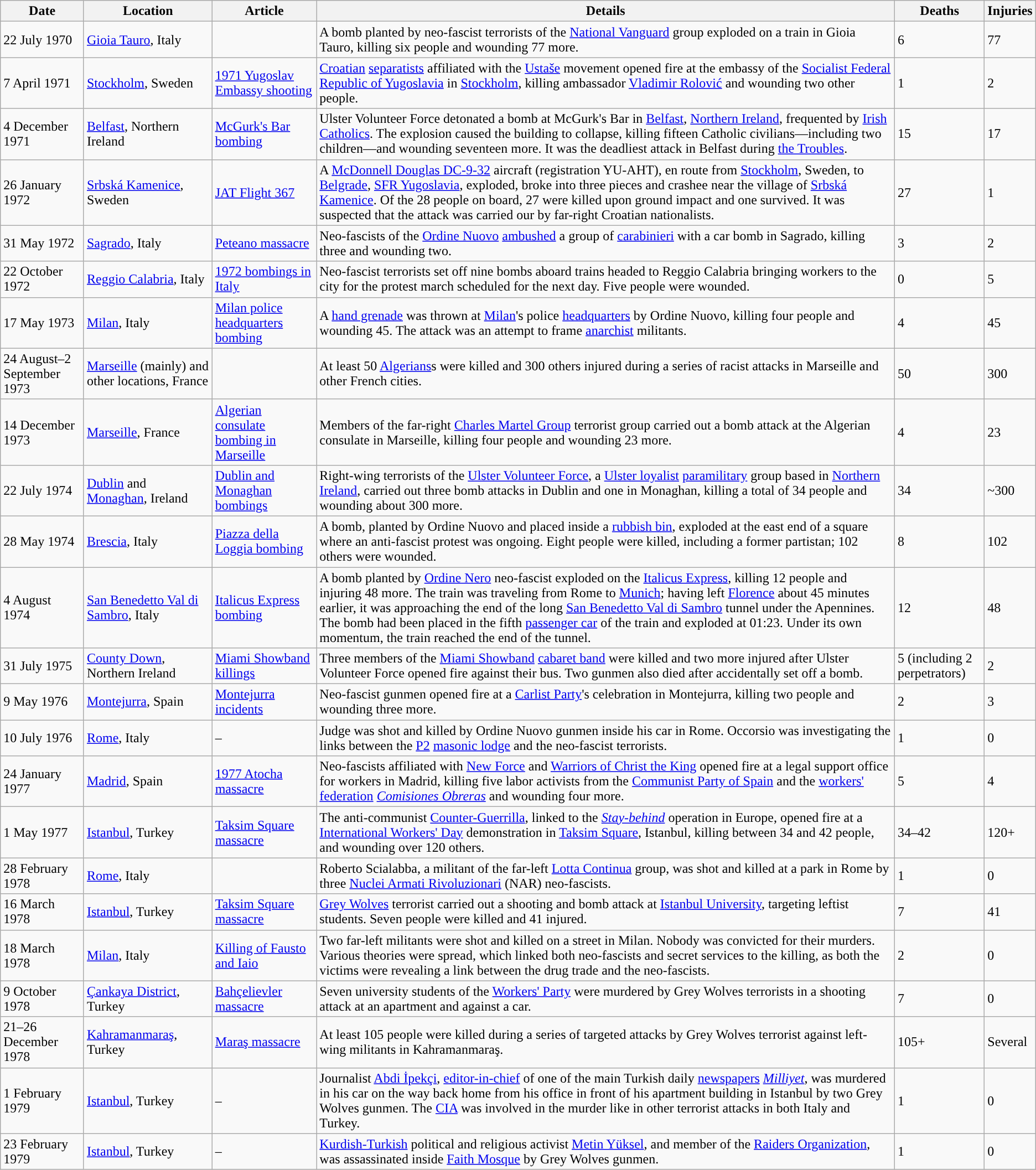<table class="wikitable ">
<tr>
<th>Date</th>
<th>Location</th>
<th>Article</th>
<th>Details</th>
<th>Deaths</th>
<th>Injuries</th>
</tr>
<tr>
<td>22 July 1970</td>
<td> <a href='#'>Gioia Tauro</a>, Italy</td>
<td></td>
<td>A bomb planted by neo-fascist terrorists of the <a href='#'>National Vanguard</a> group exploded on a train in Gioia Tauro, killing six people and wounding 77 more.</td>
<td>6</td>
<td>77</td>
</tr>
<tr>
<td>7 April 1971</td>
<td> <a href='#'>Stockholm</a>, Sweden</td>
<td><a href='#'>1971 Yugoslav Embassy shooting</a></td>
<td><a href='#'>Croatian</a> <a href='#'>separatists</a> affiliated with the <a href='#'>Ustaše</a> movement opened fire at the embassy of the <a href='#'>Socialist Federal Republic of Yugoslavia</a> in <a href='#'>Stockholm</a>, killing ambassador <a href='#'>Vladimir Rolović</a> and wounding two other people.</td>
<td>1</td>
<td>2</td>
</tr>
<tr>
<td>4 December 1971</td>
<td> <a href='#'>Belfast</a>, Northern Ireland</td>
<td><a href='#'>McGurk's Bar bombing</a></td>
<td>Ulster Volunteer Force detonated a bomb at McGurk's Bar in <a href='#'>Belfast</a>, <a href='#'>Northern Ireland</a>, frequented by <a href='#'>Irish Catholics</a>. The explosion caused the building to collapse, killing fifteen Catholic civilians—including two children—and wounding seventeen more. It was the deadliest attack in Belfast during <a href='#'>the Troubles</a>.</td>
<td>15</td>
<td>17</td>
</tr>
<tr>
<td>26 January 1972</td>
<td> <a href='#'>Srbská Kamenice</a>, Sweden</td>
<td><a href='#'>JAT Flight 367</a></td>
<td>A <a href='#'>McDonnell Douglas DC-9-32</a> aircraft (registration YU-AHT), en route from <a href='#'>Stockholm</a>, Sweden, to <a href='#'>Belgrade</a>, <a href='#'>SFR Yugoslavia</a>, exploded, broke into three pieces and crashee near the village of <a href='#'>Srbská Kamenice</a>. Of the 28 people on board, 27 were killed upon ground impact and one survived. It was suspected that the attack was carried our by far-right Croatian nationalists.</td>
<td>27</td>
<td>1</td>
</tr>
<tr>
<td>31 May 1972</td>
<td> <a href='#'>Sagrado</a>, Italy</td>
<td><a href='#'>Peteano massacre</a></td>
<td>Neo-fascists of the <a href='#'>Ordine Nuovo</a> <a href='#'>ambushed</a> a group of <a href='#'>carabinieri</a> with a car bomb in Sagrado, killing three and wounding two.</td>
<td>3</td>
<td>2</td>
</tr>
<tr>
<td>22 October 1972</td>
<td> <a href='#'>Reggio Calabria</a>, Italy</td>
<td><a href='#'>1972 bombings in Italy</a></td>
<td>Neo-fascist terrorists set off nine bombs aboard trains headed to Reggio Calabria bringing workers to the city for the protest march scheduled for the next day. Five people were wounded.</td>
<td>0</td>
<td>5</td>
</tr>
<tr>
<td>17 May 1973</td>
<td> <a href='#'>Milan</a>, Italy</td>
<td><a href='#'>Milan police headquarters bombing</a></td>
<td>A <a href='#'>hand grenade</a> was thrown at <a href='#'>Milan</a>'s police <a href='#'>headquarters</a> by Ordine Nuovo, killing four people and wounding 45. The attack was an attempt to frame <a href='#'>anarchist</a> militants.</td>
<td>4</td>
<td>45</td>
</tr>
<tr>
<td>24 August–2 September 1973</td>
<td> <a href='#'>Marseille</a> (mainly) and other locations, France</td>
<td></td>
<td>At least 50 <a href='#'>Algerians</a>s were killed and 300 others injured during a series of racist attacks in Marseille and other French cities.</td>
<td>50</td>
<td>300</td>
</tr>
<tr>
<td>14 December 1973</td>
<td> <a href='#'>Marseille</a>, France</td>
<td><a href='#'>Algerian consulate bombing in Marseille</a></td>
<td>Members of the far-right <a href='#'>Charles Martel Group</a> terrorist group carried out a bomb attack at the Algerian consulate in Marseille, killing four people and wounding 23 more.</td>
<td>4</td>
<td>23</td>
</tr>
<tr>
<td>22 July 1974</td>
<td> <a href='#'>Dublin</a> and <a href='#'>Monaghan</a>, Ireland</td>
<td><a href='#'>Dublin and Monaghan bombings</a></td>
<td>Right-wing terrorists of the <a href='#'>Ulster Volunteer Force</a>, a <a href='#'>Ulster loyalist</a> <a href='#'>paramilitary</a> group based in <a href='#'>Northern Ireland</a>, carried out three bomb attacks in Dublin and one in Monaghan, killing a total of 34 people and wounding about 300 more.</td>
<td>34</td>
<td>~300</td>
</tr>
<tr>
<td>28 May 1974</td>
<td> <a href='#'>Brescia</a>, Italy</td>
<td><a href='#'>Piazza della Loggia bombing</a></td>
<td>A bomb, planted by Ordine Nuovo and placed inside a <a href='#'>rubbish bin</a>, exploded at the east end of a square where an anti-fascist protest was ongoing. Eight people were killed, including a former partistan; 102 others were wounded.</td>
<td>8</td>
<td>102</td>
</tr>
<tr>
<td>4 August 1974</td>
<td> <a href='#'>San Benedetto Val di Sambro</a>, Italy</td>
<td><a href='#'>Italicus Express bombing</a></td>
<td>A bomb planted by <a href='#'>Ordine Nero</a> neo-fascist exploded on the <a href='#'>Italicus Express</a>, killing 12 people and injuring 48 more. The train was traveling from Rome to <a href='#'>Munich</a>; having left <a href='#'>Florence</a> about 45 minutes earlier, it was approaching the end of the long <a href='#'>San Benedetto Val di Sambro</a> tunnel under the Apennines. The bomb had been placed in the fifth <a href='#'>passenger car</a> of the train and exploded at 01:23. Under its own momentum, the train reached the end of the tunnel.</td>
<td>12</td>
<td>48</td>
</tr>
<tr>
<td>31 July 1975</td>
<td> <a href='#'>County Down</a>, Northern Ireland</td>
<td><a href='#'>Miami Showband killings</a></td>
<td>Three members of the <a href='#'>Miami Showband</a> <a href='#'>cabaret band</a> were killed and two more injured after Ulster Volunteer Force opened fire against their bus. Two gunmen also died after accidentally set off a bomb.</td>
<td>5 (including 2 perpetrators)</td>
<td>2</td>
</tr>
<tr>
<td>9 May 1976</td>
<td> <a href='#'>Montejurra</a>, Spain</td>
<td><a href='#'>Montejurra incidents</a></td>
<td>Neo-fascist gunmen opened fire at a <a href='#'>Carlist Party</a>'s celebration in Montejurra, killing two people and wounding three more.</td>
<td>2</td>
<td>3</td>
</tr>
<tr>
<td>10 July 1976</td>
<td> <a href='#'>Rome</a>, Italy</td>
<td>–</td>
<td>Judge  was shot and killed by Ordine Nuovo gunmen inside his car in Rome. Occorsio was investigating the links between the <a href='#'>P2</a> <a href='#'>masonic lodge</a> and the neo-fascist terrorists.</td>
<td>1</td>
<td>0</td>
</tr>
<tr>
<td>24 January 1977</td>
<td> <a href='#'>Madrid</a>, Spain</td>
<td><a href='#'>1977 Atocha massacre</a></td>
<td>Neo-fascists affiliated with <a href='#'>New Force</a> and <a href='#'>Warriors of Christ the King</a> opened fire at a legal support office for workers in Madrid, killing five labor activists from the <a href='#'>Communist Party of Spain</a> and the <a href='#'>workers' federation</a> <a href='#'><em>Comisiones Obreras</em></a> and wounding four more.</td>
<td>5</td>
<td>4</td>
</tr>
<tr>
<td>1 May 1977</td>
<td> <a href='#'>Istanbul</a>, Turkey</td>
<td><a href='#'>Taksim Square massacre</a></td>
<td>The anti-communist <a href='#'>Counter-Guerrilla</a>, linked to the <em><a href='#'>Stay-behind</a></em> operation in Europe, opened fire at a <a href='#'>International Workers' Day</a> demonstration in <a href='#'>Taksim Square</a>, Istanbul, killing between 34 and 42 people, and wounding over 120 others.</td>
<td>34–42</td>
<td>120+</td>
</tr>
<tr>
<td>28 February 1978</td>
<td> <a href='#'>Rome</a>, Italy</td>
<td></td>
<td>Roberto Scialabba, a militant of the far-left <a href='#'>Lotta Continua</a> group, was shot and killed at a park in Rome by three <a href='#'>Nuclei Armati Rivoluzionari</a> (NAR) neo-fascists.</td>
<td>1</td>
<td>0</td>
</tr>
<tr>
<td>16 March 1978</td>
<td> <a href='#'>Istanbul</a>, Turkey</td>
<td><a href='#'>Taksim Square massacre</a></td>
<td><a href='#'>Grey Wolves</a> terrorist carried out a shooting and bomb attack at <a href='#'>Istanbul University</a>, targeting leftist students. Seven people were killed and 41 injured.</td>
<td>7</td>
<td>41</td>
</tr>
<tr>
<td>18 March 1978</td>
<td> <a href='#'>Milan</a>, Italy</td>
<td><a href='#'>Killing of Fausto and Iaio</a></td>
<td>Two far-left militants were shot and killed on a street in Milan. Nobody was convicted for their murders. Various theories were spread, which linked both neo-fascists and secret services to the killing, as both the victims were revealing a link between the drug trade and the neo-fascists.</td>
<td>2</td>
<td>0</td>
</tr>
<tr>
<td>9 October 1978</td>
<td> <a href='#'>Çankaya District</a>, Turkey</td>
<td><a href='#'>Bahçelievler massacre</a></td>
<td>Seven university students of the <a href='#'>Workers' Party</a> were murdered by Grey Wolves terrorists in a shooting attack at an apartment and against a car.</td>
<td>7</td>
<td>0</td>
</tr>
<tr>
<td>21–26 December 1978</td>
<td> <a href='#'>Kahramanmaraş</a>, Turkey</td>
<td><a href='#'>Maraş massacre</a></td>
<td>At least 105 people were killed during a series of targeted attacks by Grey Wolves terrorist against left-wing militants in Kahramanmaraş.</td>
<td>105+</td>
<td>Several</td>
</tr>
<tr>
<td>1 February 1979</td>
<td> <a href='#'>Istanbul</a>, Turkey</td>
<td>–</td>
<td>Journalist <a href='#'>Abdi İpekçi</a>, <a href='#'>editor-in-chief</a> of one of the main Turkish daily <a href='#'>newspapers</a> <em><a href='#'>Milliyet</a></em>, was murdered in his car on the way back home from his office in front of his apartment building in Istanbul by two Grey Wolves gunmen. The <a href='#'>CIA</a> was involved in the murder like in other terrorist attacks in both Italy and Turkey.</td>
<td>1</td>
<td>0</td>
</tr>
<tr>
<td>23 February 1979</td>
<td> <a href='#'>Istanbul</a>, Turkey</td>
<td>–</td>
<td><a href='#'>Kurdish-Turkish</a> political and religious activist <a href='#'>Metin Yüksel</a>, and member of the <a href='#'>Raiders Organization</a>, was assassinated inside <a href='#'>Faith Mosque</a> by Grey Wolves gunmen.</td>
<td>1</td>
<td>0</td>
</tr>
</table>
